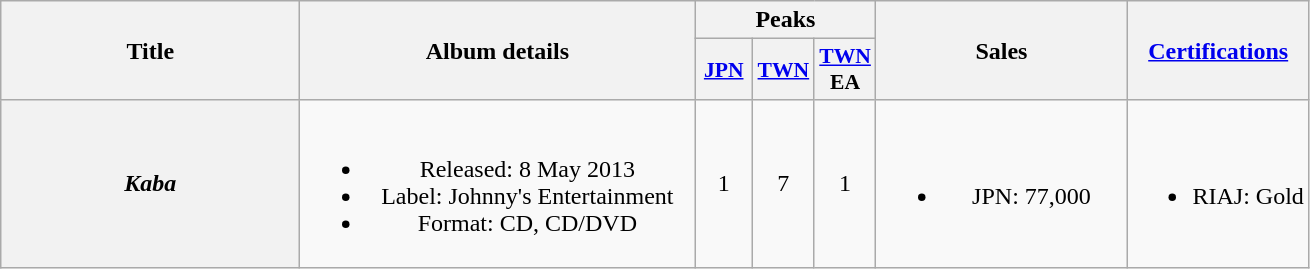<table class="wikitable plainrowheaders" style="text-align:center;" border="1">
<tr>
<th scope="col" rowspan="2" style="width:12em;">Title</th>
<th scope="col" rowspan="2" style="width:16em;">Album details</th>
<th scope="col" colspan="3">Peaks</th>
<th scope="col" rowspan="2" style="width:10em;">Sales</th>
<th scope="col" rowspan="2"><a href='#'>Certifications</a></th>
</tr>
<tr>
<th scope="col" style="width:2.2em;font-size:90%;"><a href='#'>JPN</a><br></th>
<th scope="col" style="width:2.2em;font-size:90%;"><a href='#'>TWN</a><br></th>
<th scope="col" style="width:2.2em;font-size:90%;"><a href='#'>TWN</a><br>EA<br></th>
</tr>
<tr>
<th scope="row"><em>Kaba</em></th>
<td><br><ul><li>Released: 8 May 2013</li><li>Label: Johnny's Entertainment</li><li>Format: CD, CD/DVD</li></ul></td>
<td>1</td>
<td>7</td>
<td>1</td>
<td><br><ul><li>JPN: 77,000</li></ul></td>
<td><br><ul><li>RIAJ: Gold</li></ul></td>
</tr>
</table>
